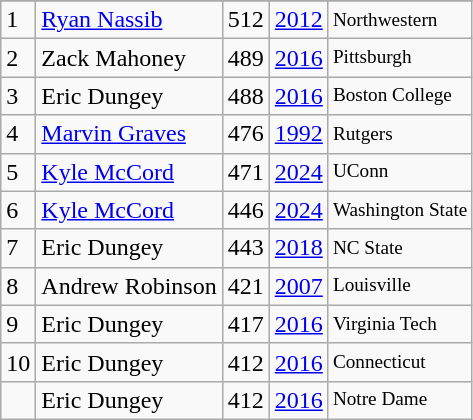<table class="wikitable">
<tr>
</tr>
<tr>
<td>1</td>
<td><a href='#'>Ryan Nassib</a></td>
<td><abbr>512</abbr></td>
<td><a href='#'>2012</a></td>
<td style="font-size:80%;">Northwestern</td>
</tr>
<tr>
<td>2</td>
<td>Zack Mahoney</td>
<td><abbr>489</abbr></td>
<td><a href='#'>2016</a></td>
<td style="font-size:80%;">Pittsburgh</td>
</tr>
<tr>
<td>3</td>
<td>Eric Dungey</td>
<td><abbr>488</abbr></td>
<td><a href='#'>2016</a></td>
<td style="font-size:80%;">Boston College</td>
</tr>
<tr>
<td>4</td>
<td><a href='#'>Marvin Graves</a></td>
<td><abbr>476</abbr></td>
<td><a href='#'>1992</a></td>
<td style="font-size:80%;">Rutgers</td>
</tr>
<tr>
<td>5</td>
<td><a href='#'>Kyle McCord</a></td>
<td><abbr>471</abbr></td>
<td><a href='#'>2024</a></td>
<td style="font-size:80%;">UConn</td>
</tr>
<tr>
<td>6</td>
<td><a href='#'>Kyle McCord</a></td>
<td><abbr>446</abbr></td>
<td><a href='#'>2024</a></td>
<td style="font-size:80%;">Washington State</td>
</tr>
<tr>
<td>7</td>
<td>Eric Dungey</td>
<td><abbr>443</abbr></td>
<td><a href='#'>2018</a></td>
<td style="font-size:80%;">NC State</td>
</tr>
<tr>
<td>8</td>
<td>Andrew Robinson</td>
<td><abbr>421</abbr></td>
<td><a href='#'>2007</a></td>
<td style="font-size:80%;">Louisville</td>
</tr>
<tr>
<td>9</td>
<td>Eric Dungey</td>
<td><abbr>417</abbr></td>
<td><a href='#'>2016</a></td>
<td style="font-size:80%;">Virginia Tech</td>
</tr>
<tr>
<td>10</td>
<td>Eric Dungey</td>
<td><abbr>412</abbr></td>
<td><a href='#'>2016</a></td>
<td style="font-size:80%;">Connecticut</td>
</tr>
<tr>
<td></td>
<td>Eric Dungey</td>
<td><abbr>412</abbr></td>
<td><a href='#'>2016</a></td>
<td style="font-size:80%;">Notre Dame</td>
</tr>
</table>
